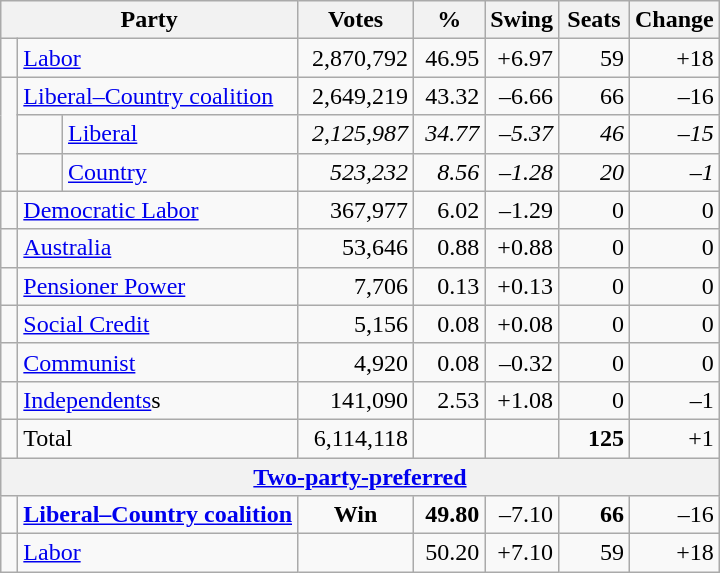<table class="wikitable">
<tr>
<th colspan=3 style="width:180px">Party</th>
<th style="width:70px">Votes</th>
<th style="width:40px">%</th>
<th style="width:40px">Swing</th>
<th style="width:40px">Seats</th>
<th style="width:40px">Change</th>
</tr>
<tr>
<td> </td>
<td colspan=2><a href='#'>Labor</a></td>
<td align=right>2,870,792</td>
<td align=right>46.95</td>
<td align=right>+6.97</td>
<td align=right>59</td>
<td align=right>+18</td>
</tr>
<tr>
<td rowspan=3> </td>
<td colspan=2><a href='#'>Liberal–Country coalition</a></td>
<td align=right>2,649,219</td>
<td align=right>43.32</td>
<td align=right>–6.66</td>
<td align=right>66</td>
<td align=right>–16</td>
</tr>
<tr>
<td> </td>
<td><a href='#'>Liberal</a></td>
<td align=right><em>2,125,987</em></td>
<td align=right><em>34.77</em></td>
<td align=right><em>–5.37</em></td>
<td align=right><em>46</em></td>
<td align=right><em>–15</em></td>
</tr>
<tr>
<td> </td>
<td><a href='#'>Country</a></td>
<td align=right><em>523,232</em></td>
<td align=right><em>8.56</em></td>
<td align=right><em>–1.28</em></td>
<td align=right><em>20</em></td>
<td align=right><em>–1</em></td>
</tr>
<tr>
<td> </td>
<td colspan=2><a href='#'>Democratic Labor</a></td>
<td align=right>367,977</td>
<td align=right>6.02</td>
<td align=right>–1.29</td>
<td align=right>0</td>
<td align=right>0</td>
</tr>
<tr>
<td> </td>
<td colspan=2><a href='#'>Australia</a></td>
<td align=right>53,646</td>
<td align=right>0.88</td>
<td align=right>+0.88</td>
<td align=right>0</td>
<td align=right>0</td>
</tr>
<tr>
<td> </td>
<td colspan=2><a href='#'>Pensioner Power</a></td>
<td align=right>7,706</td>
<td align=right>0.13</td>
<td align=right>+0.13</td>
<td align=right>0</td>
<td align=right>0</td>
</tr>
<tr>
<td> </td>
<td colspan=2><a href='#'>Social Credit</a></td>
<td align=right>5,156</td>
<td align=right>0.08</td>
<td align=right>+0.08</td>
<td align=right>0</td>
<td align=right>0</td>
</tr>
<tr>
<td> </td>
<td colspan=2><a href='#'>Communist</a></td>
<td align=right>4,920</td>
<td align=right>0.08</td>
<td align=right>–0.32</td>
<td align=right>0</td>
<td align=right>0</td>
</tr>
<tr>
<td> </td>
<td colspan=2><a href='#'>Independents</a>s</td>
<td align=right>141,090</td>
<td align=right>2.53</td>
<td align=right>+1.08</td>
<td align=right>0</td>
<td align=right>–1</td>
</tr>
<tr>
<td> </td>
<td colspan=2>Total</td>
<td align=right>6,114,118</td>
<td align=right> </td>
<td align=right> </td>
<td align=right><strong>125</strong></td>
<td align=right>+1</td>
</tr>
<tr>
<th colspan=8 align=center><a href='#'>Two-party-preferred</a> </th>
</tr>
<tr>
<td> </td>
<td colspan=2><strong><a href='#'>Liberal–Country coalition</a></strong></td>
<td align=center><strong>Win</strong></td>
<td align=right><strong>49.80</strong></td>
<td align=right>–7.10</td>
<td align=right><strong>66</strong></td>
<td align=right>–16</td>
</tr>
<tr>
<td> </td>
<td colspan=2><a href='#'>Labor</a></td>
<td align=center></td>
<td align=right>50.20</td>
<td align=right>+7.10</td>
<td align=right>59</td>
<td align=right>+18</td>
</tr>
</table>
